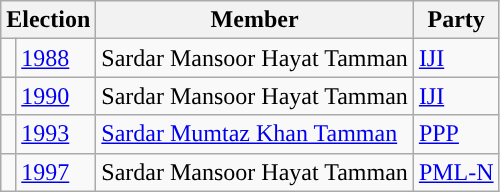<table class="wikitable">
<tr>
<th colspan="2">Election</th>
<th>Member</th>
<th>Party</th>
</tr>
<tr>
<td style="background-color: "></td>
<td><a href='#'>1988</a></td>
<td>Sardar Mansoor Hayat Tamman</td>
<td><a href='#'>IJI</a></td>
</tr>
<tr>
<td style="background-color: "></td>
<td><a href='#'>1990</a></td>
<td>Sardar Mansoor Hayat Tamman</td>
<td><a href='#'>IJI</a></td>
</tr>
<tr>
<td style="background-color: "></td>
<td><a href='#'>1993</a></td>
<td><a href='#'>Sardar Mumtaz Khan Tamman</a></td>
<td><a href='#'>PPP</a></td>
</tr>
<tr>
<td style="background-color: "></td>
<td><a href='#'>1997</a></td>
<td>Sardar Mansoor Hayat Tamman</td>
<td><a href='#'>PML-N</a></td>
</tr>
</table>
